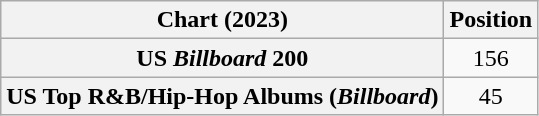<table class="wikitable sortable plainrowheaders" style="text-align:center">
<tr>
<th scope="col">Chart (2023)</th>
<th scope="col">Position</th>
</tr>
<tr>
<th scope="row">US <em>Billboard</em> 200</th>
<td>156</td>
</tr>
<tr>
<th scope="row">US Top R&B/Hip-Hop Albums (<em>Billboard</em>)</th>
<td>45</td>
</tr>
</table>
